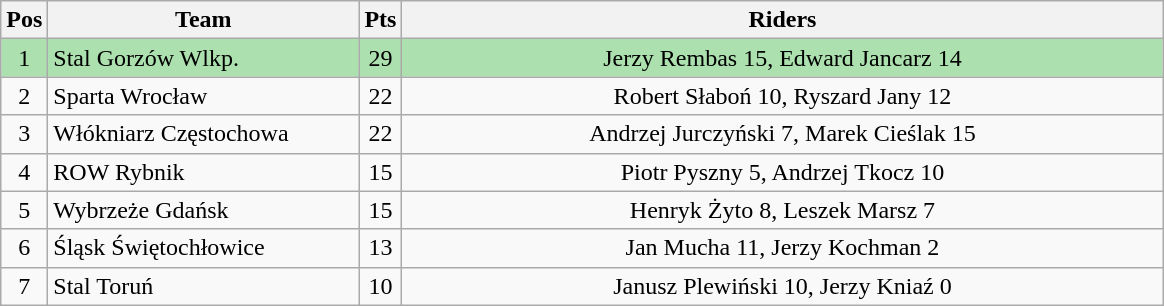<table class="wikitable" style="font-size: 100%">
<tr>
<th width=20>Pos</th>
<th width=200>Team</th>
<th width=20>Pts</th>
<th width=500>Riders</th>
</tr>
<tr align=center style="background:#ACE1AF;">
<td>1</td>
<td align="left">Stal Gorzów Wlkp.</td>
<td>29</td>
<td>Jerzy Rembas 15, Edward Jancarz 14</td>
</tr>
<tr align=center>
<td>2</td>
<td align="left">Sparta Wrocław</td>
<td>22</td>
<td>Robert Słaboń 10, Ryszard Jany 12</td>
</tr>
<tr align=center>
<td>3</td>
<td align="left">Włókniarz Częstochowa</td>
<td>22</td>
<td>Andrzej Jurczyński 7, Marek Cieślak 15</td>
</tr>
<tr align=center>
<td>4</td>
<td align="left">ROW Rybnik</td>
<td>15</td>
<td>Piotr Pyszny 5, Andrzej Tkocz 10</td>
</tr>
<tr align=center>
<td>5</td>
<td align="left">Wybrzeże Gdańsk</td>
<td>15</td>
<td>Henryk Żyto 8, Leszek Marsz 7</td>
</tr>
<tr align=center>
<td>6</td>
<td align="left">Śląsk Świętochłowice</td>
<td>13</td>
<td>Jan Mucha 11, Jerzy Kochman 2</td>
</tr>
<tr align=center>
<td>7</td>
<td align="left">Stal Toruń</td>
<td>10</td>
<td>Janusz Plewiński 10, Jerzy Kniaź 0</td>
</tr>
</table>
